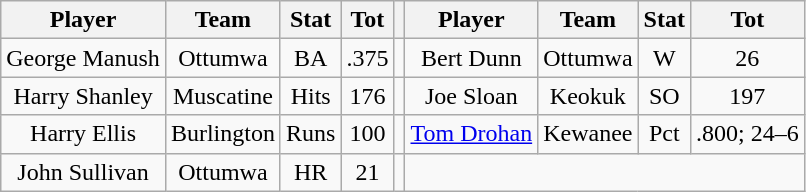<table class="wikitable" style="text-align:center">
<tr>
<th>Player</th>
<th>Team</th>
<th>Stat</th>
<th>Tot</th>
<th></th>
<th>Player</th>
<th>Team</th>
<th>Stat</th>
<th>Tot</th>
</tr>
<tr>
<td>George Manush</td>
<td>Ottumwa</td>
<td>BA</td>
<td>.375</td>
<td></td>
<td>Bert Dunn</td>
<td>Ottumwa</td>
<td>W</td>
<td>26</td>
</tr>
<tr>
<td>Harry Shanley</td>
<td>Muscatine</td>
<td>Hits</td>
<td>176</td>
<td></td>
<td>Joe Sloan</td>
<td>Keokuk</td>
<td>SO</td>
<td>197</td>
</tr>
<tr>
<td>Harry Ellis</td>
<td>Burlington</td>
<td>Runs</td>
<td>100</td>
<td></td>
<td><a href='#'>Tom Drohan</a></td>
<td>Kewanee</td>
<td>Pct</td>
<td>.800; 24–6</td>
</tr>
<tr>
<td>John Sullivan</td>
<td>Ottumwa</td>
<td>HR</td>
<td>21</td>
<td></td>
</tr>
</table>
